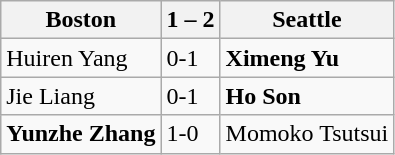<table class="wikitable">
<tr>
<th>Boston</th>
<th>1 – 2</th>
<th>Seattle</th>
</tr>
<tr>
<td>Huiren Yang</td>
<td>0-1</td>
<td><strong>Ximeng Yu</strong></td>
</tr>
<tr>
<td>Jie Liang</td>
<td>0-1</td>
<td><strong>Ho Son</strong></td>
</tr>
<tr>
<td><strong>Yunzhe Zhang</strong></td>
<td>1-0</td>
<td>Momoko Tsutsui</td>
</tr>
</table>
